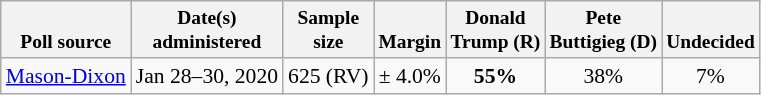<table class="wikitable" style="font-size:90%;text-align:center;">
<tr valign=bottom style="font-size:90%;">
<th>Poll source</th>
<th>Date(s)<br>administered</th>
<th>Sample<br>size</th>
<th>Margin<br></th>
<th>Donald<br>Trump (R)</th>
<th>Pete<br>Buttigieg (D)</th>
<th>Undecided</th>
</tr>
<tr>
<td style="text-align:left;"><a href='#'>Mason-Dixon</a></td>
<td>Jan 28–30, 2020</td>
<td>625 (RV)</td>
<td>± 4.0%</td>
<td><strong>55%</strong></td>
<td>38%</td>
<td>7%</td>
</tr>
</table>
